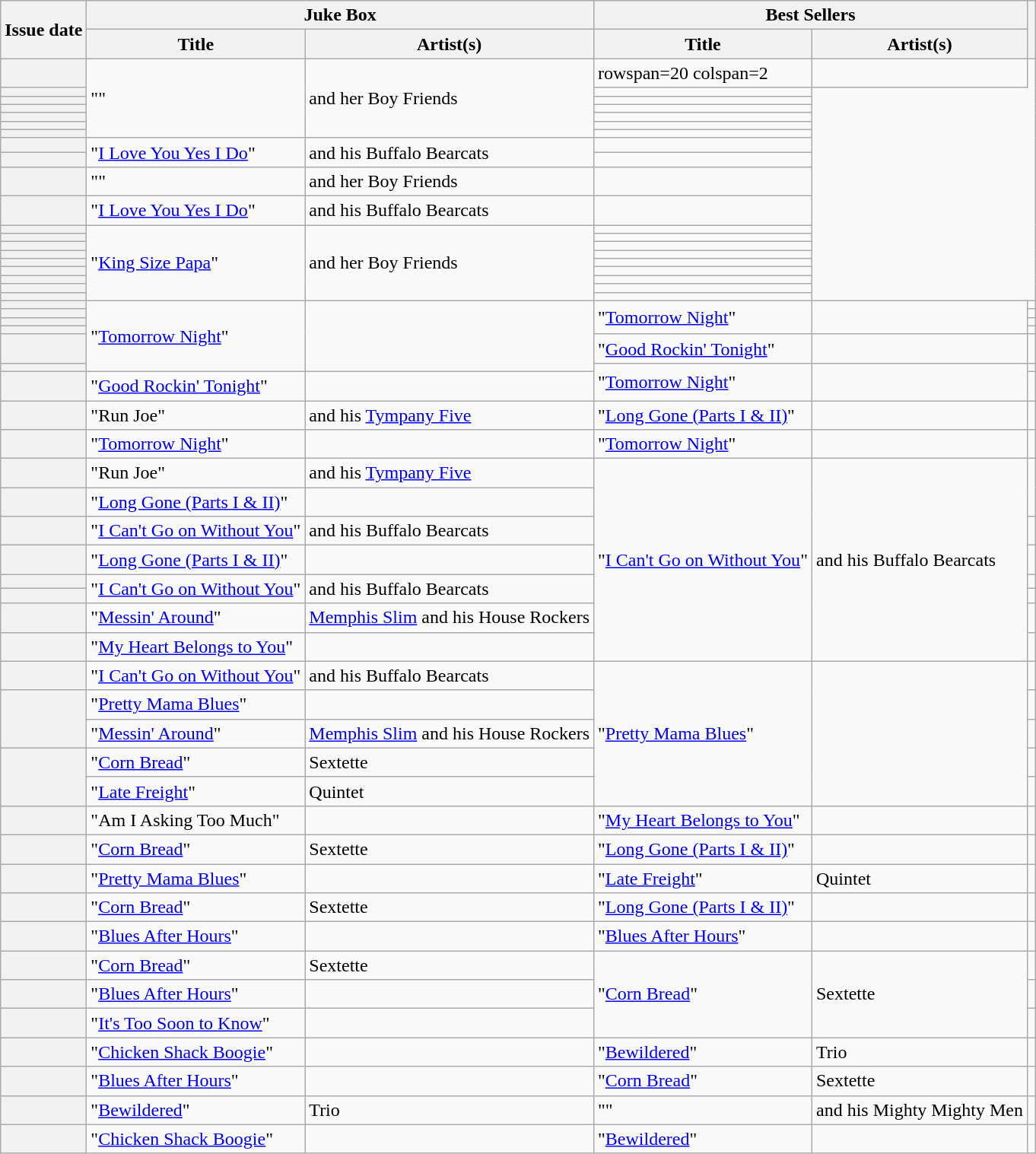<table class="wikitable sortable plainrowheaders">
<tr>
<th scope=col rowspan=2>Issue date</th>
<th scope=colgroup colspan=2>Juke Box</th>
<th scope=colgroup colspan=2>Best Sellers</th>
<th scope=col rowspan=2 class=unsortable></th>
</tr>
<tr>
<th scope=col>Title</th>
<th scope=col>Artist(s)</th>
<th scope=col>Title</th>
<th scope=col>Artist(s)</th>
</tr>
<tr>
<th scope=row></th>
<td rowspan=7>""</td>
<td rowspan=7> and her Boy Friends</td>
<td>rowspan=20 colspan=2 </td>
<td align="center"></td>
</tr>
<tr>
<th scope=row></th>
<td align="center"></td>
</tr>
<tr>
<th scope=row></th>
<td align="center"></td>
</tr>
<tr>
<th scope=row></th>
<td align="center"></td>
</tr>
<tr>
<th scope=row></th>
<td align="center"></td>
</tr>
<tr>
<th scope=row></th>
<td align="center"></td>
</tr>
<tr>
<th scope=row></th>
<td align="center"></td>
</tr>
<tr>
<th scope=row></th>
<td rowspan=2>"<a href='#'>I Love You Yes I Do</a>"</td>
<td rowspan=2> and his Buffalo Bearcats</td>
<td align="center"></td>
</tr>
<tr>
<th scope=row></th>
<td align="center"></td>
</tr>
<tr>
<th scope=row></th>
<td rowspan=1>""</td>
<td rowspan=1> and her Boy Friends</td>
<td align="center"></td>
</tr>
<tr>
<th scope=row></th>
<td rowspan=1>"<a href='#'>I Love You Yes I Do</a>"</td>
<td rowspan=1> and his Buffalo Bearcats</td>
<td align="center"></td>
</tr>
<tr>
<th scope=row></th>
<td rowspan=9>"<a href='#'>King Size Papa</a>"</td>
<td rowspan=9> and her Boy Friends</td>
<td align="center"></td>
</tr>
<tr>
<th scope=row></th>
<td align="center"></td>
</tr>
<tr>
<th scope=row></th>
<td align="center"></td>
</tr>
<tr>
<th scope=row></th>
<td align="center"></td>
</tr>
<tr>
<th scope=row></th>
<td align="center"></td>
</tr>
<tr>
<th scope=row></th>
<td align="center"></td>
</tr>
<tr>
<th scope=row></th>
<td align="center"></td>
</tr>
<tr>
<th scope=row></th>
<td align="center"></td>
</tr>
<tr>
<th scope=row></th>
<td align=center></td>
</tr>
<tr>
<th scope=row></th>
<td rowspan=6>"<a href='#'>Tomorrow Night</a>"</td>
<td rowspan=6></td>
<td rowspan=4>"<a href='#'>Tomorrow Night</a>"</td>
<td rowspan=4></td>
<td align=center></td>
</tr>
<tr>
<th scope=row></th>
<td align=center></td>
</tr>
<tr>
<th scope=row></th>
<td align=center></td>
</tr>
<tr>
<th scope=row></th>
<td align=center></td>
</tr>
<tr>
<th scope=row></th>
<td>"<a href='#'>Good Rockin' Tonight</a>"</td>
<td></td>
<td align=center></td>
</tr>
<tr>
<th scope=row></th>
<td rowspan=2>"<a href='#'>Tomorrow Night</a>"</td>
<td rowspan=2></td>
<td align=center></td>
</tr>
<tr>
<th scope=row></th>
<td>"<a href='#'>Good Rockin' Tonight</a>"</td>
<td></td>
<td align=center></td>
</tr>
<tr>
<th scope=row></th>
<td>"Run Joe"</td>
<td> and his <a href='#'>Tympany Five</a></td>
<td>"<a href='#'>Long Gone (Parts I & II)</a>"</td>
<td></td>
<td align=center></td>
</tr>
<tr>
<th scope=row></th>
<td rowspan=1>"<a href='#'>Tomorrow Night</a>"</td>
<td rowspan=1></td>
<td rowspan=1>"<a href='#'>Tomorrow Night</a>"</td>
<td rowspan=1></td>
<td align=center></td>
</tr>
<tr>
<th scope=row></th>
<td>"Run Joe"</td>
<td> and his <a href='#'>Tympany Five</a></td>
<td rowspan=8>"<a href='#'>I Can't Go on Without You</a>"</td>
<td rowspan=8> and his Buffalo Bearcats</td>
<td rowspan=2 align=center></td>
</tr>
<tr>
<th scope=row></th>
<td>"<a href='#'>Long Gone (Parts I & II)</a>"</td>
<td></td>
</tr>
<tr>
<th scope=row></th>
<td rowspan=1>"<a href='#'>I Can't Go on Without You</a>"</td>
<td rowspan=1> and his Buffalo Bearcats</td>
<td align=center></td>
</tr>
<tr>
<th scope=row></th>
<td>"<a href='#'>Long Gone (Parts I & II)</a>"</td>
<td></td>
<td align=center></td>
</tr>
<tr>
<th scope=row></th>
<td rowspan=2>"<a href='#'>I Can't Go on Without You</a>"</td>
<td rowspan=2> and his Buffalo Bearcats</td>
<td align=center></td>
</tr>
<tr>
<th scope=row></th>
<td align=center></td>
</tr>
<tr>
<th scope=row></th>
<td>"<a href='#'>Messin' Around</a>"</td>
<td><a href='#'>Memphis Slim</a> and his House Rockers</td>
<td align=center></td>
</tr>
<tr>
<th scope=row></th>
<td>"<a href='#'>My Heart Belongs to You</a>"</td>
<td></td>
<td align=center></td>
</tr>
<tr>
<th scope=row></th>
<td rowspan=1>"<a href='#'>I Can't Go on Without You</a>"</td>
<td rowspan=1> and his Buffalo Bearcats</td>
<td rowspan=5>"<a href='#'>Pretty Mama Blues</a>"</td>
<td rowspan=5></td>
<td align=center></td>
</tr>
<tr>
<th scope=row rowspan=2></th>
<td>"<a href='#'>Pretty Mama Blues</a>"</td>
<td></td>
<td align=center></td>
</tr>
<tr>
<td>"<a href='#'>Messin' Around</a>"</td>
<td><a href='#'>Memphis Slim</a> and his House Rockers</td>
<td align=center></td>
</tr>
<tr>
<th scope=row rowspan=2></th>
<td>"<a href='#'>Corn Bread</a>"</td>
<td> Sextette</td>
<td align=center></td>
</tr>
<tr>
<td>"<a href='#'>Late Freight</a>"</td>
<td> Quintet</td>
<td align=center></td>
</tr>
<tr>
<th scope=row></th>
<td>"Am I Asking Too Much"</td>
<td></td>
<td>"<a href='#'>My Heart Belongs to You</a>"</td>
<td></td>
<td align=center></td>
</tr>
<tr>
<th scope=row></th>
<td>"<a href='#'>Corn Bread</a>"</td>
<td> Sextette</td>
<td>"<a href='#'>Long Gone (Parts I & II)</a>"</td>
<td></td>
<td align=center></td>
</tr>
<tr>
<th scope=row></th>
<td>"<a href='#'>Pretty Mama Blues</a>"</td>
<td></td>
<td>"<a href='#'>Late Freight</a>"</td>
<td> Quintet</td>
<td align=center></td>
</tr>
<tr>
<th scope=row></th>
<td>"<a href='#'>Corn Bread</a>"</td>
<td> Sextette</td>
<td>"<a href='#'>Long Gone (Parts I & II)</a>"</td>
<td></td>
<td align=center></td>
</tr>
<tr>
<th scope=row></th>
<td>"<a href='#'>Blues After Hours</a>"</td>
<td></td>
<td>"<a href='#'>Blues After Hours</a>"</td>
<td></td>
<td align=center></td>
</tr>
<tr>
<th scope=row></th>
<td>"<a href='#'>Corn Bread</a>"</td>
<td> Sextette</td>
<td rowspan=3>"<a href='#'>Corn Bread</a>"</td>
<td rowspan=3> Sextette</td>
<td align=center></td>
</tr>
<tr>
<th scope=row></th>
<td>"<a href='#'>Blues After Hours</a>"</td>
<td></td>
<td align=center></td>
</tr>
<tr>
<th scope=row></th>
<td>"<a href='#'>It's Too Soon to Know</a>"</td>
<td></td>
<td align=center></td>
</tr>
<tr>
<th scope=row></th>
<td>"<a href='#'>Chicken Shack Boogie</a>"</td>
<td></td>
<td>"<a href='#'>Bewildered</a>"</td>
<td> Trio</td>
<td align=center></td>
</tr>
<tr>
<th scope=row></th>
<td>"<a href='#'>Blues After Hours</a>"</td>
<td></td>
<td>"<a href='#'>Corn Bread</a>"</td>
<td> Sextette</td>
<td align=center></td>
</tr>
<tr>
<th scope=row></th>
<td>"<a href='#'>Bewildered</a>"</td>
<td> Trio</td>
<td rowspan=1>""</td>
<td rowspan=1> and his Mighty Mighty Men</td>
<td align=center></td>
</tr>
<tr>
<th scope=row></th>
<td>"<a href='#'>Chicken Shack Boogie</a>"</td>
<td></td>
<td>"<a href='#'>Bewildered</a>"</td>
<td></td>
<td align=center></td>
</tr>
</table>
